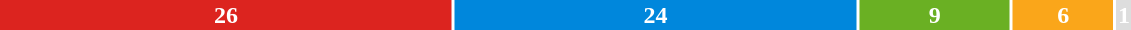<table style="width:60%; text-align:center;">
<tr style="color:white;">
<td style="background:#DC241f; width:40.91%;"><strong>26</strong></td>
<td style="background:#0087DC; width:36.36%;"><strong>24</strong></td>
<td style="background:#6AB023; width:13.64%;"><strong>9</strong></td>
<td style="background:#FAA61A; width:9.09%;"><strong>6</strong></td>
<td style="background:#DDDDDD; width:1.52%;"><strong>1</strong></td>
</tr>
<tr>
<td><span></span></td>
<td><span></span></td>
<td><span></span></td>
<td><span></span></td>
<td><span></span></td>
</tr>
</table>
